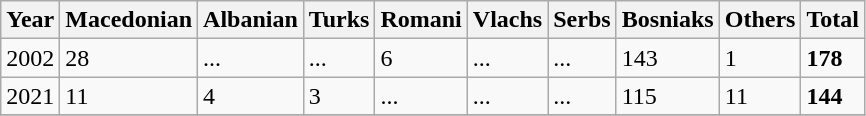<table class="wikitable">
<tr>
<th>Year</th>
<th>Macedonian</th>
<th>Albanian</th>
<th>Turks</th>
<th>Romani</th>
<th>Vlachs</th>
<th>Serbs</th>
<th>Bosniaks</th>
<th><abbr>Others</abbr></th>
<th>Total</th>
</tr>
<tr>
<td>2002</td>
<td>28</td>
<td>...</td>
<td>...</td>
<td>6</td>
<td>...</td>
<td>...</td>
<td>143</td>
<td>1</td>
<td><strong>178</strong></td>
</tr>
<tr>
<td>2021</td>
<td>11</td>
<td>4</td>
<td>3</td>
<td>...</td>
<td>...</td>
<td>...</td>
<td>115</td>
<td>11</td>
<td><strong>144</strong></td>
</tr>
<tr>
</tr>
</table>
